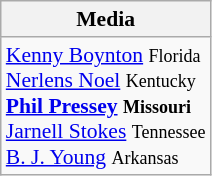<table class="wikitable" style="white-space:nowrap; font-size:90%;">
<tr>
<th>Media</th>
</tr>
<tr>
<td><a href='#'>Kenny Boynton</a> <small>Florida</small><br><a href='#'>Nerlens Noel</a> <small>Kentucky</small><br><strong><a href='#'>Phil Pressey</a> <small>Missouri</small></strong><br><a href='#'>Jarnell Stokes</a> <small>Tennessee</small><br><a href='#'>B. J. Young</a> <small>Arkansas</small></td>
</tr>
</table>
